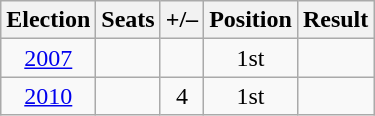<table class=wikitable style=text-align:center>
<tr>
<th>Election</th>
<th>Seats</th>
<th>+/–</th>
<th>Position</th>
<th>Result</th>
</tr>
<tr>
<td><a href='#'>2007</a></td>
<td></td>
<td></td>
<td> 1st</td>
<td></td>
</tr>
<tr>
<td><a href='#'>2010</a></td>
<td></td>
<td> 4</td>
<td> 1st</td>
<td></td>
</tr>
</table>
